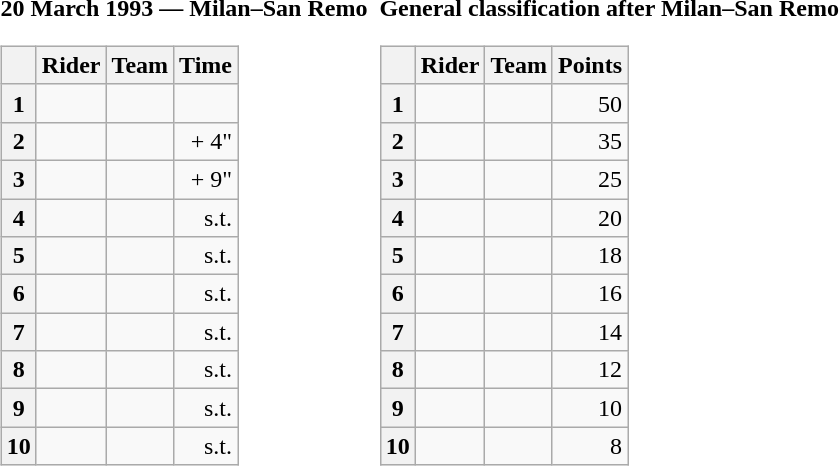<table>
<tr>
<td><strong>20 March 1993 — Milan–San Remo </strong><br><table class="wikitable">
<tr>
<th></th>
<th>Rider</th>
<th>Team</th>
<th>Time</th>
</tr>
<tr>
<th>1</th>
<td></td>
<td></td>
<td align="right"></td>
</tr>
<tr>
<th>2</th>
<td></td>
<td></td>
<td align="right">+ 4"</td>
</tr>
<tr>
<th>3</th>
<td></td>
<td></td>
<td align="right">+ 9"</td>
</tr>
<tr>
<th>4</th>
<td></td>
<td></td>
<td align="right">s.t.</td>
</tr>
<tr>
<th>5</th>
<td></td>
<td></td>
<td align="right">s.t.</td>
</tr>
<tr>
<th>6</th>
<td></td>
<td></td>
<td align="right">s.t.</td>
</tr>
<tr>
<th>7</th>
<td></td>
<td></td>
<td align="right">s.t.</td>
</tr>
<tr>
<th>8</th>
<td></td>
<td></td>
<td align="right">s.t.</td>
</tr>
<tr>
<th>9</th>
<td></td>
<td></td>
<td align="right">s.t.</td>
</tr>
<tr>
<th>10</th>
<td></td>
<td></td>
<td align="right">s.t.</td>
</tr>
</table>
</td>
<td></td>
<td><strong>General classification after Milan–San Remo</strong><br><table class="wikitable">
<tr>
<th></th>
<th>Rider</th>
<th>Team</th>
<th>Points</th>
</tr>
<tr>
<th>1</th>
<td> </td>
<td></td>
<td align="right">50</td>
</tr>
<tr>
<th>2</th>
<td></td>
<td></td>
<td align="right">35</td>
</tr>
<tr>
<th>3</th>
<td></td>
<td></td>
<td align="right">25</td>
</tr>
<tr>
<th>4</th>
<td></td>
<td></td>
<td align="right">20</td>
</tr>
<tr>
<th>5</th>
<td></td>
<td></td>
<td align="right">18</td>
</tr>
<tr>
<th>6</th>
<td></td>
<td></td>
<td align="right">16</td>
</tr>
<tr>
<th>7</th>
<td></td>
<td></td>
<td align="right">14</td>
</tr>
<tr>
<th>8</th>
<td></td>
<td></td>
<td align="right">12</td>
</tr>
<tr>
<th>9</th>
<td></td>
<td></td>
<td align="right">10</td>
</tr>
<tr>
<th>10</th>
<td></td>
<td></td>
<td align="right">8</td>
</tr>
</table>
</td>
</tr>
</table>
